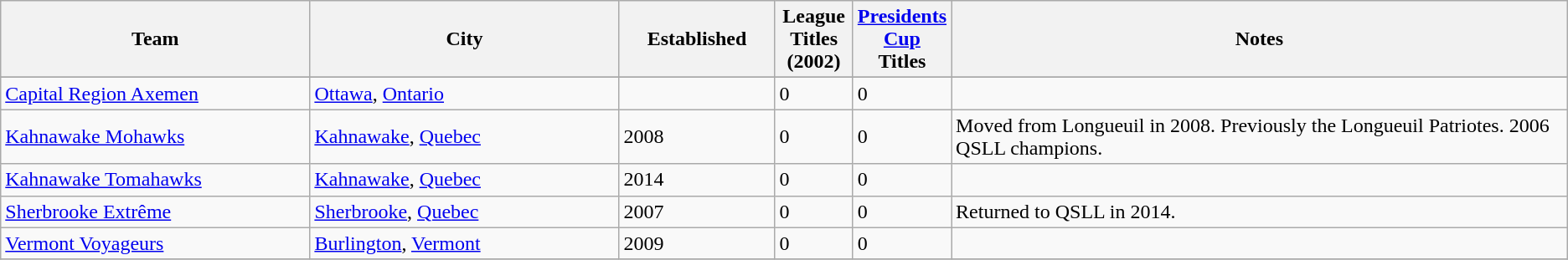<table class="wikitable sortable">
<tr>
<th bgcolor="#DDDDFF" width="20%">Team</th>
<th bgcolor="#DDDDFF" width="20%">City</th>
<th bgcolor="#DDDDFF" width="10%">Established</th>
<th bgcolor="#DDDDFF" width="5%">League Titles (2002)</th>
<th bgcolor="#DDDDFF" width="5%"><a href='#'>Presidents Cup</a> Titles</th>
<th bgcolor="#DDDDFF" width="40%" class="unsortable">Notes</th>
</tr>
<tr>
</tr>
<tr>
<td><a href='#'>Capital Region Axemen</a></td>
<td><a href='#'>Ottawa</a>, <a href='#'>Ontario</a></td>
<td></td>
<td>0</td>
<td>0</td>
<td></td>
</tr>
<tr>
<td><a href='#'>Kahnawake Mohawks</a></td>
<td><a href='#'>Kahnawake</a>, <a href='#'>Quebec</a></td>
<td>2008</td>
<td>0</td>
<td>0</td>
<td>Moved from Longueuil in 2008. Previously the Longueuil Patriotes. 2006 QSLL champions.</td>
</tr>
<tr>
<td><a href='#'>Kahnawake Tomahawks</a></td>
<td><a href='#'>Kahnawake</a>, <a href='#'>Quebec</a></td>
<td>2014</td>
<td>0</td>
<td>0</td>
<td></td>
</tr>
<tr>
<td><a href='#'>Sherbrooke Extrême</a></td>
<td><a href='#'>Sherbrooke</a>, <a href='#'>Quebec</a></td>
<td>2007</td>
<td>0</td>
<td>0</td>
<td>Returned to QSLL in 2014.</td>
</tr>
<tr>
<td><a href='#'>Vermont Voyageurs</a></td>
<td><a href='#'>Burlington</a>, <a href='#'>Vermont</a></td>
<td>2009</td>
<td>0</td>
<td>0</td>
<td></td>
</tr>
<tr>
</tr>
</table>
